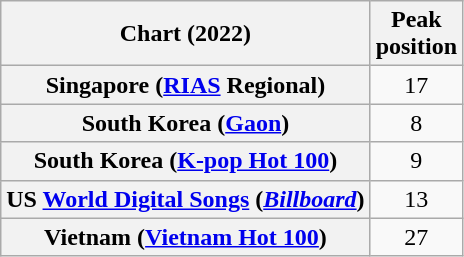<table class="wikitable sortable plainrowheaders" style="text-align:center">
<tr>
<th scope="col">Chart (2022)</th>
<th scope="col">Peak<br>position</th>
</tr>
<tr>
<th scope="row">Singapore (<a href='#'>RIAS</a> Regional)</th>
<td>17</td>
</tr>
<tr>
<th scope="row">South Korea (<a href='#'>Gaon</a>)</th>
<td>8</td>
</tr>
<tr>
<th scope="row">South Korea (<a href='#'>K-pop Hot 100</a>)</th>
<td>9</td>
</tr>
<tr>
<th scope="row">US <a href='#'>World Digital Songs</a> (<em><a href='#'>Billboard</a></em>)</th>
<td>13</td>
</tr>
<tr>
<th scope="row">Vietnam (<a href='#'>Vietnam Hot 100</a>)</th>
<td>27</td>
</tr>
</table>
